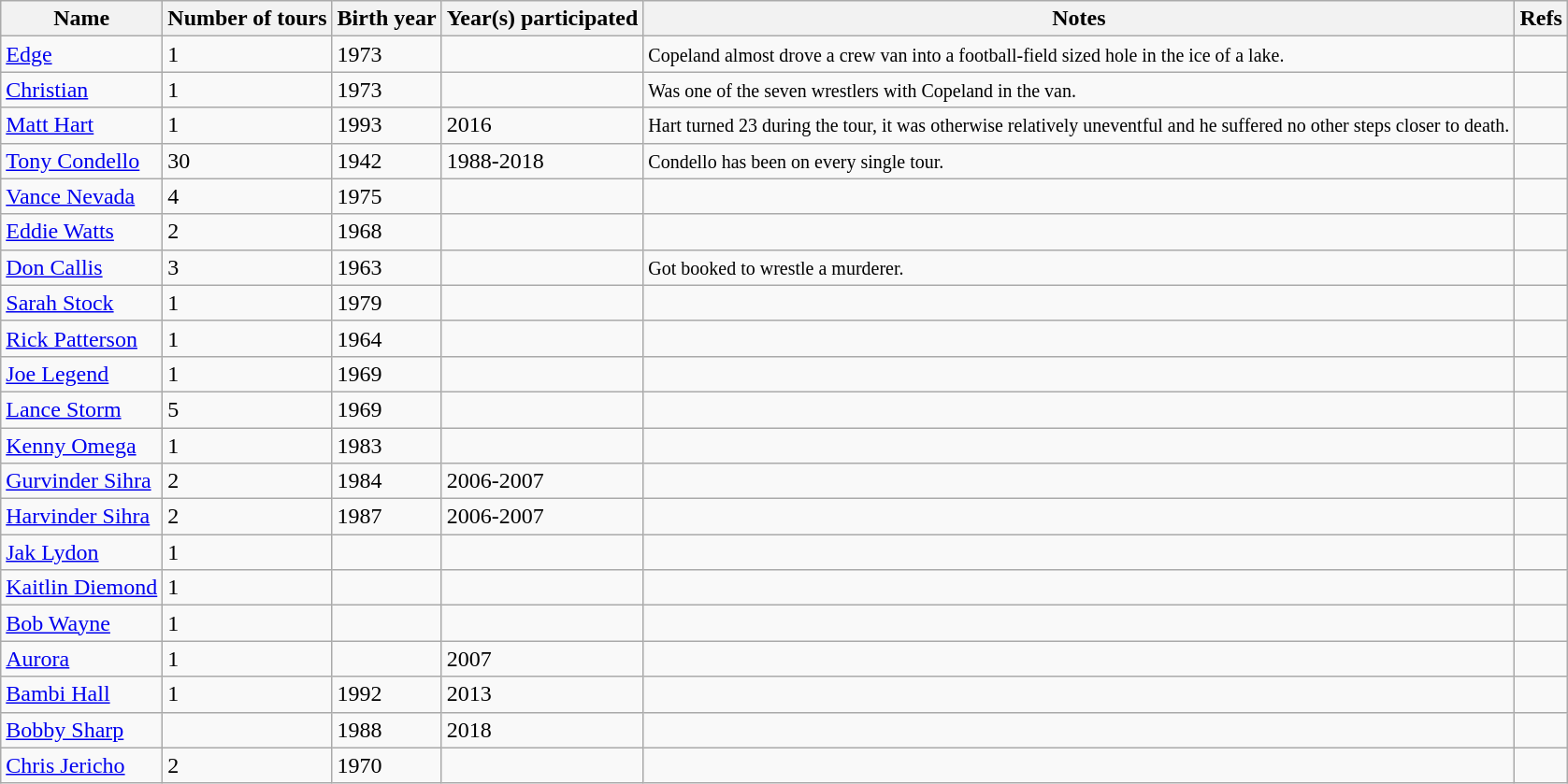<table class="wikitable">
<tr>
<th>Name</th>
<th>Number of tours</th>
<th>Birth year</th>
<th>Year(s) participated</th>
<th>Notes</th>
<th>Refs</th>
</tr>
<tr>
<td><a href='#'>Edge</a></td>
<td>1</td>
<td>1973</td>
<td></td>
<td><small>Copeland almost drove a crew van into a football-field sized hole in the ice of a lake.</small></td>
<td></td>
</tr>
<tr>
<td><a href='#'>Christian</a></td>
<td>1</td>
<td>1973</td>
<td></td>
<td><small>Was one of the seven wrestlers with Copeland in the van.</small></td>
<td></td>
</tr>
<tr>
<td><a href='#'>Matt Hart</a></td>
<td>1</td>
<td>1993</td>
<td>2016</td>
<td><small>Hart turned 23 during the tour, it was otherwise relatively uneventful and he suffered no other steps closer to death.</small></td>
<td></td>
</tr>
<tr>
<td><a href='#'>Tony Condello</a></td>
<td>30</td>
<td>1942</td>
<td>1988-2018</td>
<td><small>Condello has been on every single tour.</small></td>
<td></td>
</tr>
<tr>
<td><a href='#'>Vance Nevada</a></td>
<td>4</td>
<td>1975</td>
<td></td>
<td></td>
<td></td>
</tr>
<tr>
<td><a href='#'>Eddie Watts</a></td>
<td>2</td>
<td>1968</td>
<td></td>
<td></td>
<td></td>
</tr>
<tr>
<td><a href='#'>Don Callis</a></td>
<td>3</td>
<td>1963</td>
<td></td>
<td><small>Got booked to wrestle a murderer.</small></td>
<td></td>
</tr>
<tr>
<td><a href='#'>Sarah Stock</a></td>
<td>1</td>
<td>1979</td>
<td></td>
<td></td>
<td></td>
</tr>
<tr>
<td><a href='#'>Rick Patterson</a></td>
<td>1</td>
<td>1964</td>
<td></td>
<td></td>
<td></td>
</tr>
<tr>
<td><a href='#'>Joe Legend</a></td>
<td>1</td>
<td>1969</td>
<td></td>
<td></td>
<td></td>
</tr>
<tr>
<td><a href='#'>Lance Storm</a></td>
<td>5</td>
<td>1969</td>
<td></td>
<td></td>
<td></td>
</tr>
<tr>
<td><a href='#'>Kenny Omega</a></td>
<td>1</td>
<td>1983</td>
<td></td>
<td></td>
<td></td>
</tr>
<tr>
<td><a href='#'>Gurvinder Sihra</a></td>
<td>2</td>
<td>1984</td>
<td>2006-2007</td>
<td></td>
<td></td>
</tr>
<tr>
<td><a href='#'>Harvinder Sihra</a></td>
<td>2</td>
<td>1987</td>
<td>2006-2007</td>
<td></td>
<td></td>
</tr>
<tr>
<td><a href='#'>Jak Lydon</a></td>
<td>1</td>
<td></td>
<td></td>
<td></td>
<td></td>
</tr>
<tr>
<td><a href='#'>Kaitlin Diemond</a></td>
<td>1</td>
<td></td>
<td></td>
<td></td>
<td></td>
</tr>
<tr>
<td><a href='#'>Bob Wayne</a></td>
<td>1</td>
<td></td>
<td></td>
<td></td>
<td></td>
</tr>
<tr>
<td><a href='#'>Aurora</a></td>
<td>1</td>
<td></td>
<td>2007</td>
<td></td>
<td></td>
</tr>
<tr>
<td><a href='#'>Bambi Hall</a></td>
<td>1</td>
<td>1992</td>
<td>2013</td>
<td></td>
<td></td>
</tr>
<tr>
<td><a href='#'>Bobby Sharp</a></td>
<td></td>
<td>1988</td>
<td>2018</td>
<td></td>
<td></td>
</tr>
<tr>
<td><a href='#'>Chris Jericho</a></td>
<td>2</td>
<td>1970</td>
<td></td>
<td></td>
<td></td>
</tr>
</table>
